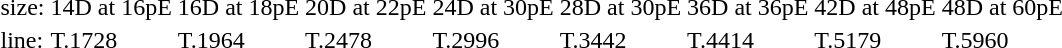<table style="margin-left:40px;">
<tr>
<td>size:</td>
<td>14D at 16pE</td>
<td>16D at 18pE</td>
<td>20D at 22pE</td>
<td>24D at 30pE</td>
<td>28D at 30pE</td>
<td>36D at 36pE</td>
<td>42D at 48pE</td>
<td>48D at 60pE</td>
</tr>
<tr>
<td>line:</td>
<td>T.1728</td>
<td>T.1964</td>
<td>T.2478</td>
<td>T.2996</td>
<td>T.3442</td>
<td>T.4414</td>
<td>T.5179</td>
<td>T.5960</td>
</tr>
</table>
